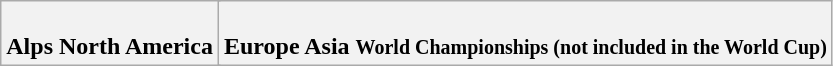<table class="wikitable" style="text-align:center">
<tr>
<th colspan="5"><br>Alps

North America
</th>
<th colspan="5"><br>Europe

Asia

 <small><strong>World Championships (not included in the World Cup)</strong></small></th>
</tr>
</table>
